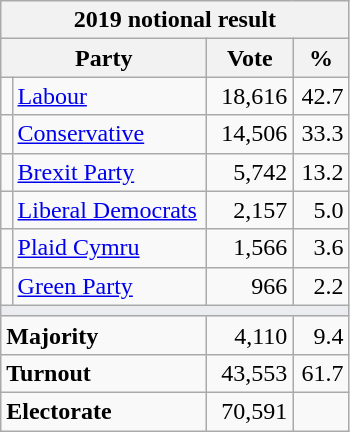<table class="wikitable">
<tr>
<th colspan="4">2019 notional result  </th>
</tr>
<tr>
<th colspan="2" bgcolor="#DDDDFF" width="130px">Party</th>
<th bgcolor="#DDDDFF" width="50px">Vote</th>
<th bgcolor="#DDDDFF" width="30px">%</th>
</tr>
<tr>
<td></td>
<td><a href='#'>Labour</a></td>
<td align="right">18,616</td>
<td align="right">42.7</td>
</tr>
<tr>
<td></td>
<td><a href='#'>Conservative</a></td>
<td align="right">14,506</td>
<td align="right">33.3</td>
</tr>
<tr>
<td></td>
<td><a href='#'>Brexit Party</a></td>
<td align="right">5,742</td>
<td align="right">13.2</td>
</tr>
<tr>
<td></td>
<td><a href='#'>Liberal Democrats</a></td>
<td align="right">2,157</td>
<td align="right">5.0</td>
</tr>
<tr>
<td></td>
<td><a href='#'>Plaid Cymru</a></td>
<td align="right">1,566</td>
<td align="right">3.6</td>
</tr>
<tr>
<td></td>
<td><a href='#'>Green Party</a></td>
<td align="right">966</td>
<td align="right">2.2</td>
</tr>
<tr>
<td colspan="4" bgcolor="#EAECF0"></td>
</tr>
<tr>
<td colspan="2"><strong>Majority</strong></td>
<td align="right">4,110</td>
<td align="right">9.4</td>
</tr>
<tr>
<td colspan="2"><strong>Turnout</strong></td>
<td align="right">43,553</td>
<td align="right">61.7</td>
</tr>
<tr>
<td colspan="2"><strong>Electorate</strong></td>
<td align="right">70,591</td>
</tr>
</table>
